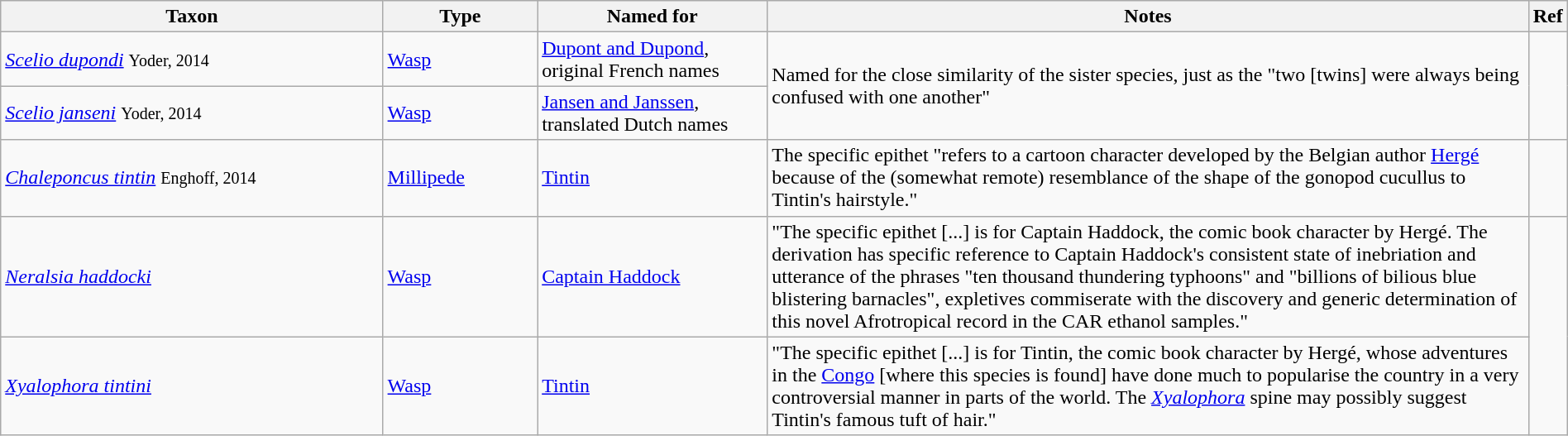<table class="wikitable sortable" width="100%">
<tr>
<th style="width:25%;">Taxon</th>
<th style="width:10%;">Type</th>
<th style="width:15%;">Named for</th>
<th style="width:50%;">Notes</th>
<th class="unsortable">Ref</th>
</tr>
<tr>
<td><em><a href='#'>Scelio dupondi</a></em> <small>Yoder, 2014</small></td>
<td><a href='#'>Wasp</a></td>
<td><a href='#'>Dupont and Dupond</a>, original French names</td>
<td rowspan="2">Named for the close similarity of the sister species, just as the "two [twins] were always being confused with one another"</td>
<td rowspan="2"></td>
</tr>
<tr>
<td><em><a href='#'>Scelio janseni</a></em> <small>Yoder, 2014</small></td>
<td><a href='#'>Wasp</a></td>
<td><a href='#'>Jansen and Janssen</a>, translated Dutch names</td>
</tr>
<tr>
<td><em><a href='#'>Chaleponcus tintin</a></em> <small>Enghoff, 2014</small></td>
<td><a href='#'>Millipede</a></td>
<td><a href='#'>Tintin</a></td>
<td>The specific epithet "refers to a cartoon character developed by the Belgian author <a href='#'>Hergé</a> because of the (somewhat remote) resemblance of the shape of the gonopod cucullus to Tintin's hairstyle."</td>
<td></td>
</tr>
<tr>
<td><em><a href='#'>Neralsia haddocki</a></em> </td>
<td><a href='#'>Wasp</a></td>
<td><a href='#'>Captain Haddock</a></td>
<td>"The specific epithet [...] is for Captain Haddock, the comic book character by Hergé. The derivation has specific reference to Captain Haddock's consistent state of inebriation and utterance of the phrases "ten thousand thundering typhoons" and "billions of bilious blue blistering barnacles", expletives commiserate with the discovery and generic determination of this novel Afrotropical record in the CAR ethanol samples."</td>
<td rowspan="2"></td>
</tr>
<tr>
<td><em><a href='#'>Xyalophora tintini</a></em> </td>
<td><a href='#'>Wasp</a></td>
<td><a href='#'>Tintin</a></td>
<td>"The specific epithet [...] is for Tintin, the comic book character by Hergé, whose adventures in the <a href='#'>Congo</a> [where this species is found] have done much to popularise the country in a very controversial manner in parts of the world. The <em><a href='#'>Xyalophora</a></em> spine may possibly suggest Tintin's famous tuft of hair."</td>
</tr>
</table>
